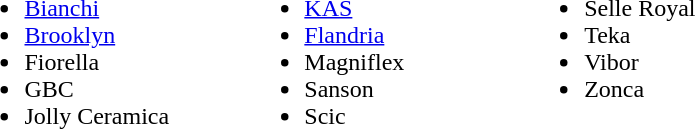<table>
<tr>
<td style="vertical-align:top; width:25%;"><br><ul><li><a href='#'>Bianchi</a></li><li><a href='#'>Brooklyn</a></li><li>Fiorella</li><li>GBC</li><li>Jolly Ceramica</li></ul></td>
<td style="vertical-align:top; width:25%;"><br><ul><li><a href='#'>KAS</a></li><li><a href='#'>Flandria</a></li><li>Magniflex</li><li>Sanson</li><li>Scic</li></ul></td>
<td style="vertical-align:top; width:25%;"><br><ul><li>Selle Royal</li><li>Teka</li><li>Vibor</li><li>Zonca</li></ul></td>
</tr>
</table>
